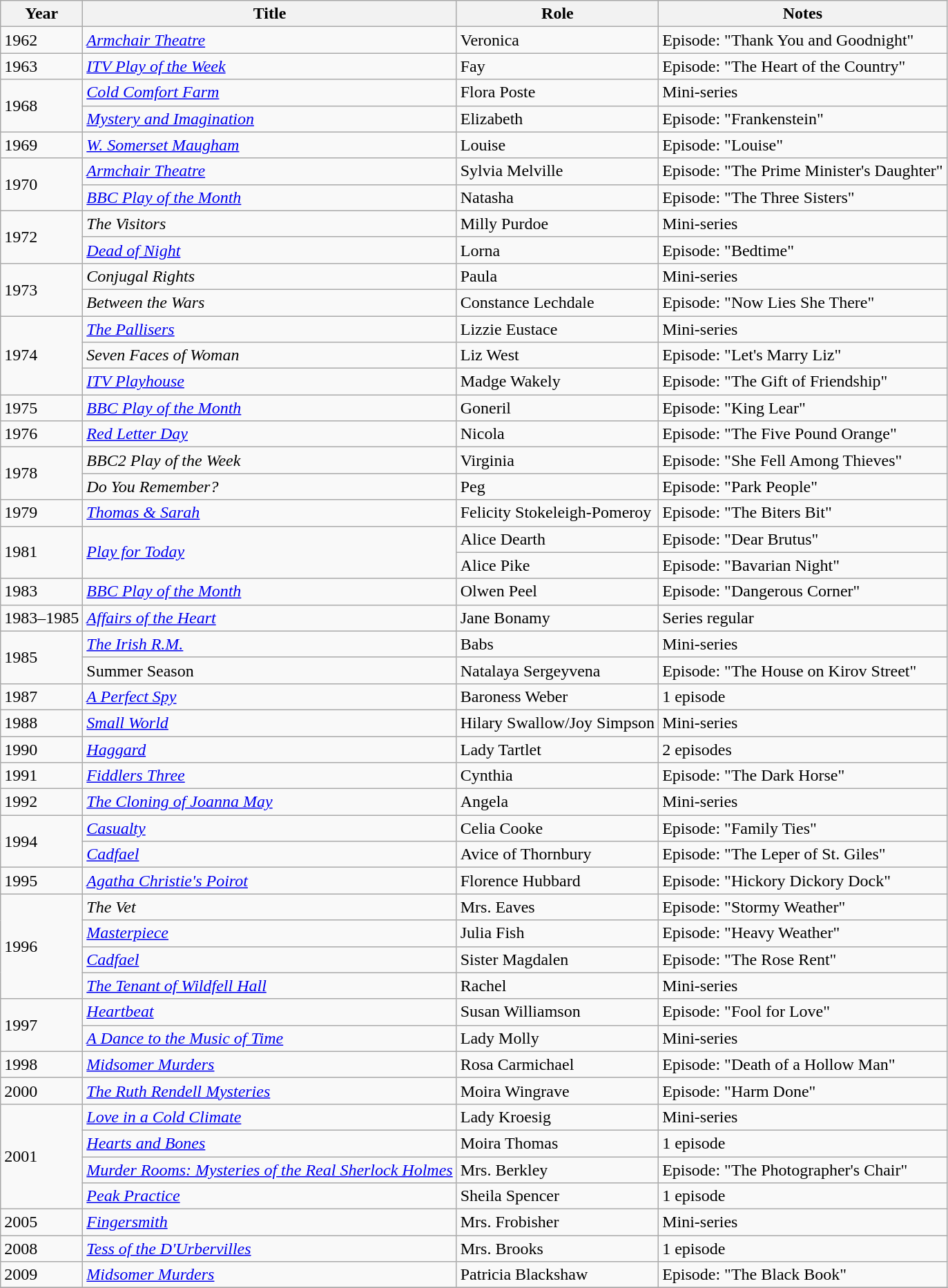<table class="wikitable sortable">
<tr>
<th>Year</th>
<th>Title</th>
<th>Role</th>
<th>Notes</th>
</tr>
<tr>
<td>1962</td>
<td><em><a href='#'>Armchair Theatre</a></em></td>
<td>Veronica</td>
<td>Episode: "Thank You and Goodnight"</td>
</tr>
<tr>
<td>1963</td>
<td><em><a href='#'>ITV Play of the Week</a></em></td>
<td>Fay</td>
<td>Episode: "The Heart of the Country"</td>
</tr>
<tr>
<td rowspan="2">1968</td>
<td><em><a href='#'>Cold Comfort Farm</a></em></td>
<td>Flora Poste</td>
<td>Mini-series</td>
</tr>
<tr>
<td><em><a href='#'>Mystery and Imagination</a></em></td>
<td>Elizabeth</td>
<td>Episode: "Frankenstein"</td>
</tr>
<tr>
<td>1969</td>
<td><em><a href='#'>W. Somerset Maugham</a></em></td>
<td>Louise</td>
<td>Episode: "Louise"</td>
</tr>
<tr>
<td rowspan="2">1970</td>
<td><em><a href='#'>Armchair Theatre</a></em></td>
<td>Sylvia Melville</td>
<td>Episode: "The Prime Minister's Daughter"</td>
</tr>
<tr>
<td><em><a href='#'>BBC Play of the Month</a></em></td>
<td>Natasha</td>
<td>Episode: "The Three Sisters"</td>
</tr>
<tr>
<td rowspan="2">1972</td>
<td><em>The Visitors</em></td>
<td>Milly Purdoe</td>
<td>Mini-series</td>
</tr>
<tr>
<td><em><a href='#'>Dead of Night</a></em></td>
<td>Lorna</td>
<td>Episode: "Bedtime"</td>
</tr>
<tr>
<td rowspan="2">1973</td>
<td><em>Conjugal Rights</em></td>
<td>Paula</td>
<td>Mini-series</td>
</tr>
<tr>
<td><em>Between the Wars</em></td>
<td>Constance Lechdale</td>
<td>Episode: "Now Lies She There"</td>
</tr>
<tr>
<td rowspan="3">1974</td>
<td><em><a href='#'>The Pallisers</a></em></td>
<td>Lizzie Eustace</td>
<td>Mini-series</td>
</tr>
<tr>
<td><em>Seven Faces of Woman</em></td>
<td>Liz West</td>
<td>Episode: "Let's Marry Liz"</td>
</tr>
<tr>
<td><em><a href='#'>ITV Playhouse</a></em></td>
<td>Madge Wakely</td>
<td>Episode: "The Gift of Friendship"</td>
</tr>
<tr>
<td>1975</td>
<td><em><a href='#'>BBC Play of the Month</a></em></td>
<td>Goneril</td>
<td>Episode: "King Lear"</td>
</tr>
<tr>
<td>1976</td>
<td><em><a href='#'>Red Letter Day</a></em></td>
<td>Nicola</td>
<td>Episode: "The Five Pound Orange"</td>
</tr>
<tr>
<td rowspan="2">1978</td>
<td><em>BBC2 Play of the Week</em></td>
<td>Virginia</td>
<td>Episode: "She Fell Among Thieves"</td>
</tr>
<tr>
<td><em>Do You Remember?</em></td>
<td>Peg</td>
<td>Episode: "Park People"</td>
</tr>
<tr>
<td>1979</td>
<td><em><a href='#'>Thomas & Sarah</a></em></td>
<td>Felicity Stokeleigh-Pomeroy</td>
<td>Episode: "The Biters Bit"</td>
</tr>
<tr>
<td rowspan="2">1981</td>
<td rowspan="2"><em><a href='#'>Play for Today</a></em></td>
<td>Alice Dearth</td>
<td>Episode: "Dear Brutus"</td>
</tr>
<tr>
<td>Alice Pike</td>
<td>Episode: "Bavarian Night"</td>
</tr>
<tr>
<td>1983</td>
<td><em><a href='#'>BBC Play of the Month</a></em></td>
<td>Olwen Peel</td>
<td>Episode: "Dangerous Corner"</td>
</tr>
<tr>
<td>1983–1985</td>
<td><em><a href='#'>Affairs of the Heart</a></em></td>
<td>Jane Bonamy</td>
<td>Series regular</td>
</tr>
<tr>
<td rowspan="2">1985</td>
<td><em><a href='#'>The Irish R.M.</a></em></td>
<td>Babs</td>
<td>Mini-series</td>
</tr>
<tr>
<td>Summer Season</td>
<td>Natalaya Sergeyvena</td>
<td>Episode: "The House on Kirov Street"</td>
</tr>
<tr>
<td>1987</td>
<td><em><a href='#'>A Perfect Spy</a></em></td>
<td>Baroness Weber</td>
<td>1 episode</td>
</tr>
<tr>
<td>1988</td>
<td><em><a href='#'>Small World</a></em></td>
<td>Hilary Swallow/Joy Simpson</td>
<td>Mini-series</td>
</tr>
<tr>
<td>1990</td>
<td><em><a href='#'>Haggard</a></em></td>
<td>Lady Tartlet</td>
<td>2 episodes</td>
</tr>
<tr>
<td>1991</td>
<td><em><a href='#'>Fiddlers Three</a></em></td>
<td>Cynthia</td>
<td>Episode: "The Dark Horse"</td>
</tr>
<tr>
<td>1992</td>
<td><em><a href='#'>The Cloning of Joanna May</a></em></td>
<td>Angela</td>
<td>Mini-series</td>
</tr>
<tr>
<td rowspan="2">1994</td>
<td><em><a href='#'>Casualty</a></em></td>
<td>Celia Cooke</td>
<td>Episode: "Family Ties"</td>
</tr>
<tr>
<td><em><a href='#'>Cadfael</a></em></td>
<td>Avice of Thornbury</td>
<td>Episode: "The Leper of St. Giles"</td>
</tr>
<tr>
<td>1995</td>
<td><em><a href='#'>Agatha Christie's Poirot</a></em></td>
<td>Florence Hubbard</td>
<td>Episode: "Hickory Dickory Dock"</td>
</tr>
<tr>
<td rowspan="4">1996</td>
<td><em>The Vet</em></td>
<td>Mrs. Eaves</td>
<td>Episode: "Stormy Weather"</td>
</tr>
<tr>
<td><em><a href='#'>Masterpiece</a></em></td>
<td>Julia Fish</td>
<td>Episode: "Heavy Weather"</td>
</tr>
<tr>
<td><em><a href='#'>Cadfael</a></em></td>
<td>Sister Magdalen</td>
<td>Episode: "The Rose Rent"</td>
</tr>
<tr>
<td><em><a href='#'>The Tenant of Wildfell Hall</a></em></td>
<td>Rachel</td>
<td>Mini-series</td>
</tr>
<tr>
<td rowspan="2">1997</td>
<td><em><a href='#'>Heartbeat</a></em></td>
<td>Susan Williamson</td>
<td>Episode: "Fool for Love"</td>
</tr>
<tr>
<td><em><a href='#'>A Dance to the Music of Time</a></em></td>
<td>Lady Molly</td>
<td>Mini-series</td>
</tr>
<tr>
<td>1998</td>
<td><em><a href='#'>Midsomer Murders</a></em></td>
<td>Rosa Carmichael</td>
<td>Episode: "Death of a Hollow Man"</td>
</tr>
<tr>
<td>2000</td>
<td><em><a href='#'>The Ruth Rendell Mysteries</a></em></td>
<td>Moira Wingrave</td>
<td>Episode: "Harm Done"</td>
</tr>
<tr>
<td rowspan="4">2001</td>
<td><em><a href='#'>Love in a Cold Climate</a></em></td>
<td>Lady Kroesig</td>
<td>Mini-series</td>
</tr>
<tr>
<td><em><a href='#'>Hearts and Bones</a></em></td>
<td>Moira Thomas</td>
<td>1 episode</td>
</tr>
<tr>
<td><em><a href='#'>Murder Rooms: Mysteries of the Real Sherlock Holmes</a></em></td>
<td>Mrs. Berkley</td>
<td>Episode: "The Photographer's Chair"</td>
</tr>
<tr>
<td><em><a href='#'>Peak Practice</a></em></td>
<td>Sheila Spencer</td>
<td>1 episode</td>
</tr>
<tr>
<td>2005</td>
<td><em><a href='#'>Fingersmith</a></em></td>
<td>Mrs. Frobisher</td>
<td>Mini-series</td>
</tr>
<tr>
<td>2008</td>
<td><em><a href='#'>Tess of the D'Urbervilles</a></em></td>
<td>Mrs. Brooks</td>
<td>1 episode</td>
</tr>
<tr>
<td>2009</td>
<td><em><a href='#'>Midsomer Murders</a></em></td>
<td>Patricia Blackshaw</td>
<td>Episode: "The Black Book"</td>
</tr>
<tr>
</tr>
</table>
